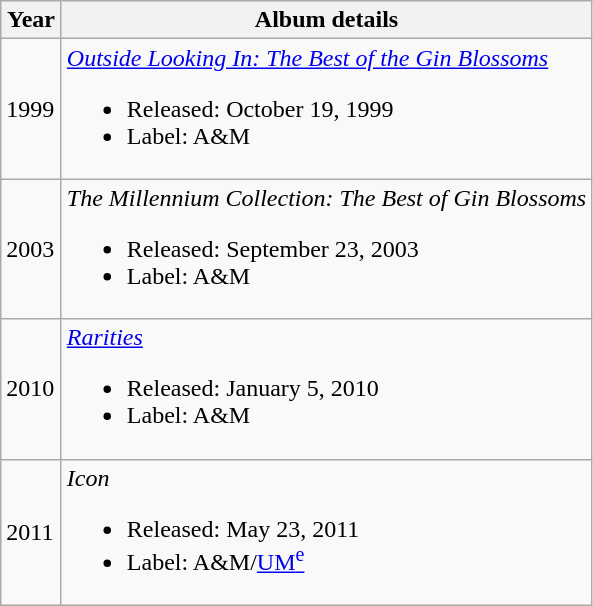<table class="wikitable">
<tr>
<th style="width:33px;">Year</th>
<th>Album details</th>
</tr>
<tr>
<td>1999</td>
<td><em><a href='#'>Outside Looking In: The Best of the Gin Blossoms</a></em><br><ul><li>Released: October 19, 1999</li><li>Label: A&M</li></ul></td>
</tr>
<tr>
<td>2003</td>
<td><em>The Millennium Collection: The Best of Gin Blossoms</em><br><ul><li>Released: September 23, 2003</li><li>Label: A&M</li></ul></td>
</tr>
<tr>
<td>2010</td>
<td><em><a href='#'>Rarities</a></em><br><ul><li>Released: January 5, 2010</li><li>Label: A&M</li></ul></td>
</tr>
<tr>
<td>2011</td>
<td><em>Icon</em><br><ul><li>Released: May 23, 2011</li><li>Label: A&M/<a href='#'>UM<sup>e</sup></a></li></ul></td>
</tr>
</table>
